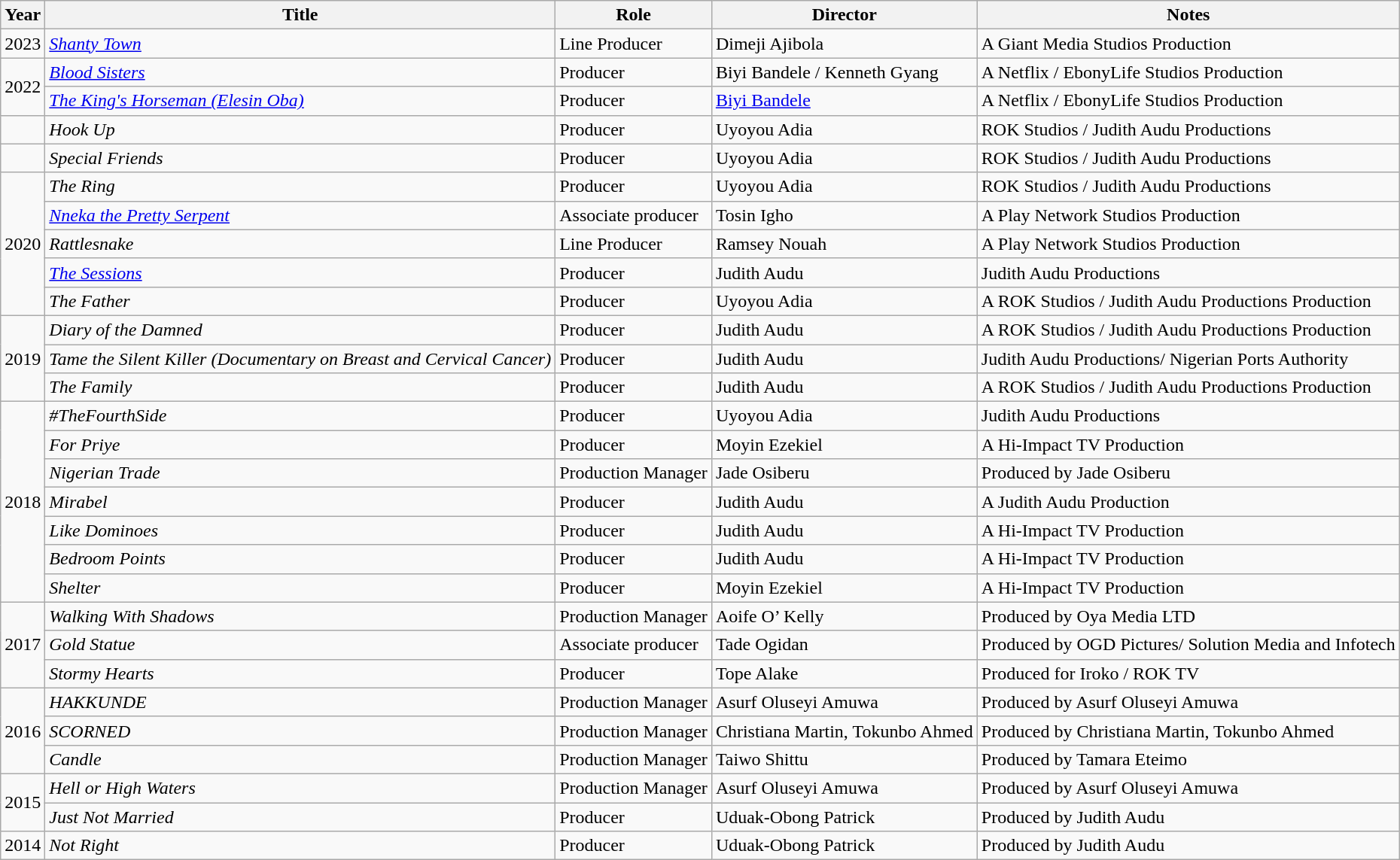<table class="wikitable">
<tr>
<th>Year</th>
<th>Title</th>
<th>Role</th>
<th>Director</th>
<th>Notes</th>
</tr>
<tr>
<td>2023</td>
<td><em><a href='#'>Shanty Town</a></em></td>
<td>Line Producer</td>
<td>Dimeji Ajibola</td>
<td>A Giant Media Studios Production</td>
</tr>
<tr>
<td rowspan="2">2022</td>
<td><em><a href='#'>Blood Sisters</a></em></td>
<td>Producer</td>
<td>Biyi Bandele / Kenneth Gyang</td>
<td>A Netflix / EbonyLife Studios Production</td>
</tr>
<tr>
<td><em><a href='#'>The King's Horseman (Elesin Oba)</a></em></td>
<td>Producer</td>
<td><a href='#'>Biyi Bandele</a></td>
<td>A Netflix / EbonyLife Studios Production</td>
</tr>
<tr>
<td></td>
<td><em>Hook Up</em></td>
<td>Producer</td>
<td>Uyoyou Adia</td>
<td>ROK Studios / Judith Audu Productions</td>
</tr>
<tr>
<td></td>
<td><em>Special Friends</em></td>
<td>Producer</td>
<td>Uyoyou Adia</td>
<td>ROK Studios / Judith Audu Productions</td>
</tr>
<tr>
<td rowspan="5">2020</td>
<td><em>The Ring</em></td>
<td>Producer</td>
<td>Uyoyou Adia</td>
<td>ROK Studios / Judith Audu Productions</td>
</tr>
<tr>
<td><em><a href='#'>Nneka the Pretty Serpent</a></em></td>
<td>Associate producer</td>
<td>Tosin Igho</td>
<td>A Play Network Studios Production</td>
</tr>
<tr>
<td><em>Rattlesnake</em></td>
<td>Line Producer</td>
<td>Ramsey Nouah</td>
<td>A Play Network Studios Production</td>
</tr>
<tr>
<td><em><a href='#'>The Sessions</a></em></td>
<td>Producer</td>
<td>Judith Audu</td>
<td>Judith Audu Productions</td>
</tr>
<tr>
<td><em>The Father</em></td>
<td>Producer</td>
<td>Uyoyou Adia</td>
<td>A ROK Studios / Judith Audu Productions Production</td>
</tr>
<tr>
<td rowspan="3">2019</td>
<td><em>Diary of the Damned</em></td>
<td>Producer</td>
<td>Judith Audu</td>
<td>A ROK Studios / Judith Audu Productions Production</td>
</tr>
<tr>
<td><em>Tame the Silent Killer (Documentary on Breast and Cervical Cancer)</em></td>
<td>Producer</td>
<td>Judith Audu</td>
<td>Judith Audu Productions/ Nigerian Ports Authority</td>
</tr>
<tr>
<td><em>The Family</em></td>
<td>Producer</td>
<td>Judith Audu</td>
<td>A ROK Studios / Judith Audu Productions Production</td>
</tr>
<tr>
<td rowspan="7">2018</td>
<td><em>#TheFourthSide</em></td>
<td>Producer</td>
<td>Uyoyou Adia</td>
<td>Judith Audu Productions</td>
</tr>
<tr>
<td><em>For Priye</em></td>
<td>Producer</td>
<td>Moyin Ezekiel</td>
<td>A Hi-Impact TV Production</td>
</tr>
<tr>
<td><em>Nigerian Trade</em></td>
<td>Production Manager</td>
<td>Jade Osiberu</td>
<td>Produced by Jade Osiberu</td>
</tr>
<tr>
<td><em>Mirabel</em></td>
<td>Producer</td>
<td>Judith Audu</td>
<td>A Judith Audu Production</td>
</tr>
<tr>
<td><em>Like Dominoes</em></td>
<td>Producer</td>
<td>Judith Audu</td>
<td>A Hi-Impact TV Production</td>
</tr>
<tr>
<td><em>Bedroom Points</em></td>
<td>Producer</td>
<td>Judith Audu</td>
<td>A Hi-Impact TV Production</td>
</tr>
<tr>
<td><em>Shelter</em></td>
<td>Producer</td>
<td>Moyin Ezekiel</td>
<td>A Hi-Impact TV Production</td>
</tr>
<tr>
<td rowspan="3">2017</td>
<td><em>Walking With Shadows</em></td>
<td>Production Manager</td>
<td>Aoife O’ Kelly</td>
<td>Produced by Oya Media LTD</td>
</tr>
<tr>
<td><em>Gold Statue</em></td>
<td>Associate producer</td>
<td>Tade Ogidan</td>
<td>Produced by OGD Pictures/ Solution Media and Infotech</td>
</tr>
<tr>
<td><em>Stormy Hearts</em></td>
<td>Producer</td>
<td>Tope Alake</td>
<td>Produced for Iroko / ROK TV</td>
</tr>
<tr>
<td rowspan="3">2016</td>
<td><em>HAKKUNDE</em></td>
<td>Production Manager</td>
<td>Asurf Oluseyi Amuwa</td>
<td>Produced by Asurf Oluseyi Amuwa</td>
</tr>
<tr>
<td><em>SCORNED</em></td>
<td>Production Manager</td>
<td>Christiana Martin, Tokunbo Ahmed</td>
<td>Produced by Christiana Martin, Tokunbo Ahmed</td>
</tr>
<tr>
<td><em>Candle</em></td>
<td>Production Manager</td>
<td>Taiwo Shittu</td>
<td>Produced by Tamara Eteimo</td>
</tr>
<tr>
<td rowspan="2">2015</td>
<td><em>Hell or High Waters</em></td>
<td>Production Manager</td>
<td>Asurf Oluseyi Amuwa</td>
<td>Produced by Asurf Oluseyi Amuwa</td>
</tr>
<tr>
<td><em>Just Not Married</em></td>
<td>Producer</td>
<td>Uduak-Obong Patrick</td>
<td>Produced by Judith Audu</td>
</tr>
<tr>
<td>2014</td>
<td><em>Not Right</em></td>
<td>Producer</td>
<td>Uduak-Obong Patrick</td>
<td>Produced by Judith Audu</td>
</tr>
</table>
